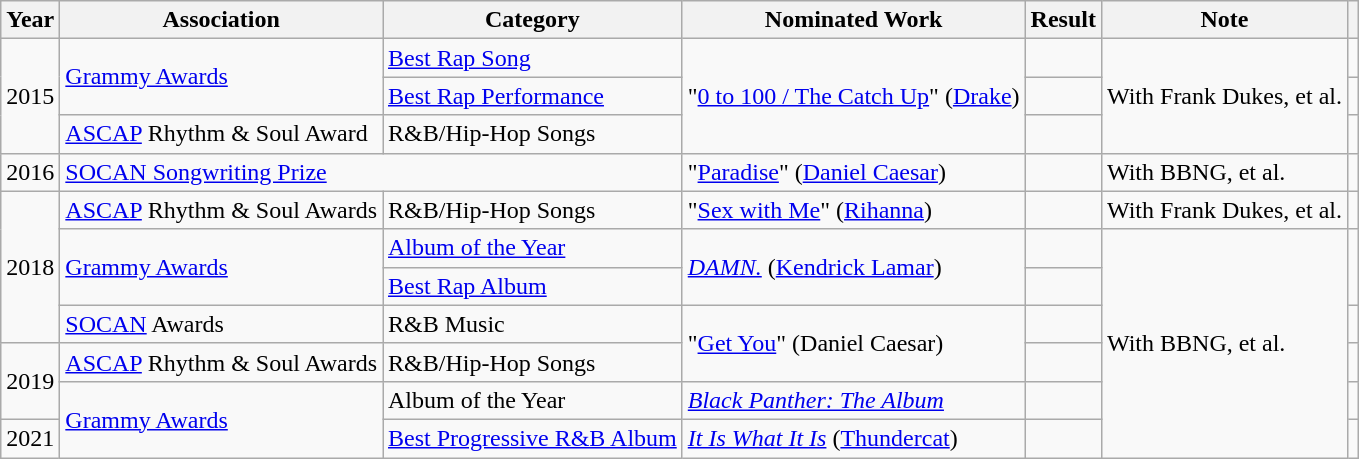<table class="wikitable">
<tr>
<th>Year</th>
<th>Association</th>
<th>Category</th>
<th>Nominated Work</th>
<th>Result</th>
<th>Note</th>
<th class="unsortable" scope="col"></th>
</tr>
<tr>
<td rowspan="3">2015</td>
<td rowspan="2"><a href='#'>Grammy Awards</a></td>
<td><a href='#'>Best Rap Song</a></td>
<td rowspan="3">"<a href='#'>0 to 100 / The Catch Up</a>" (<a href='#'>Drake</a>)</td>
<td></td>
<td rowspan="3">With Frank Dukes, et al.</td>
<td></td>
</tr>
<tr>
<td><a href='#'>Best Rap Performance</a></td>
<td></td>
<td></td>
</tr>
<tr>
<td><a href='#'>ASCAP</a> Rhythm & Soul Award</td>
<td>R&B/Hip-Hop Songs</td>
<td></td>
<td></td>
</tr>
<tr>
<td>2016</td>
<td colspan="2"><a href='#'>SOCAN Songwriting Prize</a></td>
<td>"<a href='#'>Paradise</a>" (<a href='#'>Daniel Caesar</a>)</td>
<td></td>
<td>With BBNG, et al.</td>
<td></td>
</tr>
<tr>
<td rowspan="4">2018</td>
<td><a href='#'>ASCAP</a> Rhythm & Soul Awards</td>
<td>R&B/Hip-Hop Songs</td>
<td>"<a href='#'>Sex with Me</a>" (<a href='#'>Rihanna</a>)</td>
<td></td>
<td>With Frank Dukes, et al.</td>
<td></td>
</tr>
<tr>
<td rowspan="2"><a href='#'>Grammy Awards</a></td>
<td><a href='#'>Album of the Year</a></td>
<td rowspan="2"><em><a href='#'>DAMN.</a></em> (<a href='#'>Kendrick Lamar</a>)</td>
<td></td>
<td rowspan="6">With BBNG, et al.</td>
<td rowspan="2"></td>
</tr>
<tr>
<td><a href='#'>Best Rap Album</a></td>
<td></td>
</tr>
<tr>
<td><a href='#'>SOCAN</a> Awards</td>
<td>R&B Music</td>
<td rowspan="2">"<a href='#'>Get You</a>" (Daniel Caesar)</td>
<td></td>
<td></td>
</tr>
<tr>
<td rowspan="2">2019</td>
<td><a href='#'>ASCAP</a> Rhythm & Soul Awards</td>
<td Top R&B/Hip-Hop Song>R&B/Hip-Hop Songs</td>
<td></td>
<td></td>
</tr>
<tr>
<td rowspan="2"><a href='#'>Grammy Awards</a></td>
<td>Album of the Year</td>
<td><em><a href='#'>Black Panther: The Album</a></em></td>
<td></td>
<td></td>
</tr>
<tr>
<td>2021</td>
<td><a href='#'>Best Progressive R&B Album</a></td>
<td><em><a href='#'>It Is What It Is</a></em> (<a href='#'>Thundercat</a>)</td>
<td></td>
<td></td>
</tr>
</table>
